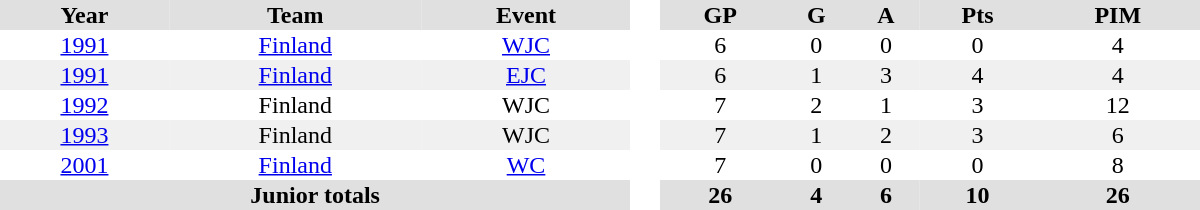<table border="0" cellpadding="1" cellspacing="0" style="text-align:center; width:50em">
<tr ALIGN="center" bgcolor="#e0e0e0">
<th>Year</th>
<th>Team</th>
<th>Event</th>
<th rowspan="99" bgcolor="#ffffff"> </th>
<th>GP</th>
<th>G</th>
<th>A</th>
<th>Pts</th>
<th>PIM</th>
</tr>
<tr>
<td><a href='#'>1991</a></td>
<td><a href='#'>Finland</a></td>
<td><a href='#'>WJC</a></td>
<td>6</td>
<td>0</td>
<td>0</td>
<td>0</td>
<td>4</td>
</tr>
<tr bgcolor="#f0f0f0">
<td><a href='#'>1991</a></td>
<td><a href='#'>Finland</a></td>
<td><a href='#'>EJC</a></td>
<td>6</td>
<td>1</td>
<td>3</td>
<td>4</td>
<td>4</td>
</tr>
<tr>
<td><a href='#'>1992</a></td>
<td>Finland</td>
<td>WJC</td>
<td>7</td>
<td>2</td>
<td>1</td>
<td>3</td>
<td>12</td>
</tr>
<tr bgcolor="#f0f0f0">
<td><a href='#'>1993</a></td>
<td>Finland</td>
<td>WJC</td>
<td>7</td>
<td>1</td>
<td>2</td>
<td>3</td>
<td>6</td>
</tr>
<tr>
<td><a href='#'>2001</a></td>
<td><a href='#'>Finland</a></td>
<td><a href='#'>WC</a></td>
<td>7</td>
<td>0</td>
<td>0</td>
<td>0</td>
<td>8</td>
</tr>
<tr bgcolor="#e0e0e0">
<th colspan="3">Junior totals</th>
<th>26</th>
<th>4</th>
<th>6</th>
<th>10</th>
<th>26</th>
</tr>
</table>
